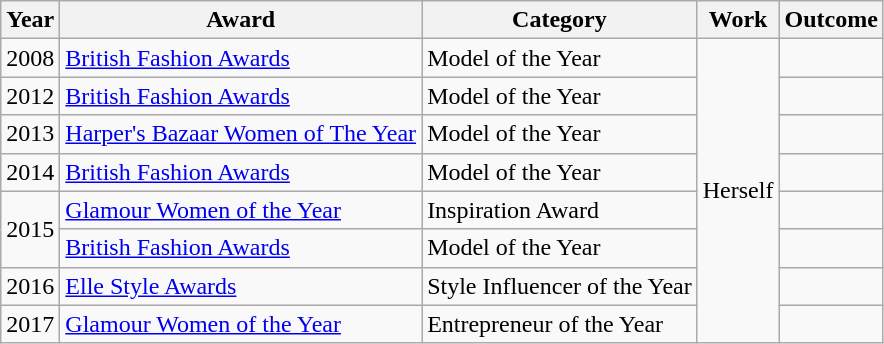<table class="wikitable Sortable">
<tr>
<th>Year</th>
<th>Award</th>
<th>Category</th>
<th>Work</th>
<th>Outcome</th>
</tr>
<tr>
<td>2008</td>
<td><a href='#'>British Fashion Awards</a></td>
<td>Model of the Year</td>
<td rowspan="8">Herself</td>
<td></td>
</tr>
<tr>
<td>2012</td>
<td><a href='#'>British Fashion Awards</a></td>
<td>Model of the Year</td>
<td></td>
</tr>
<tr>
<td>2013</td>
<td><a href='#'>Harper's Bazaar Women of The Year</a></td>
<td>Model of the Year</td>
<td></td>
</tr>
<tr>
<td>2014</td>
<td><a href='#'>British Fashion Awards</a></td>
<td>Model of the Year</td>
<td></td>
</tr>
<tr>
<td rowspan="2">2015</td>
<td><a href='#'>Glamour Women of the Year</a></td>
<td>Inspiration Award</td>
<td></td>
</tr>
<tr>
<td><a href='#'>British Fashion Awards</a></td>
<td>Model of the Year</td>
<td></td>
</tr>
<tr>
<td>2016</td>
<td><a href='#'>Elle Style Awards</a></td>
<td>Style Influencer of the Year</td>
<td></td>
</tr>
<tr>
<td>2017</td>
<td><a href='#'>Glamour Women of the Year</a></td>
<td>Entrepreneur of the Year</td>
<td></td>
</tr>
</table>
